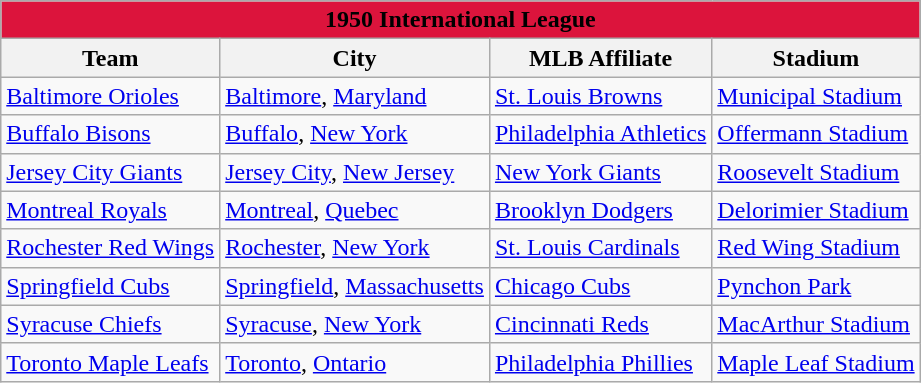<table class="wikitable" style="width:auto">
<tr>
<td bgcolor="#DC143C" align="center" colspan="7"><strong><span>1950 International League</span></strong></td>
</tr>
<tr>
<th>Team</th>
<th>City</th>
<th>MLB Affiliate</th>
<th>Stadium</th>
</tr>
<tr>
<td><a href='#'>Baltimore Orioles</a></td>
<td><a href='#'>Baltimore</a>, <a href='#'>Maryland</a></td>
<td><a href='#'>St. Louis Browns</a></td>
<td><a href='#'>Municipal Stadium</a></td>
</tr>
<tr>
<td><a href='#'>Buffalo Bisons</a></td>
<td><a href='#'>Buffalo</a>, <a href='#'>New York</a></td>
<td><a href='#'>Philadelphia Athletics</a></td>
<td><a href='#'>Offermann Stadium</a></td>
</tr>
<tr>
<td><a href='#'>Jersey City Giants</a></td>
<td><a href='#'>Jersey City</a>, <a href='#'>New Jersey</a></td>
<td><a href='#'>New York Giants</a></td>
<td><a href='#'>Roosevelt Stadium</a></td>
</tr>
<tr>
<td><a href='#'>Montreal Royals</a></td>
<td><a href='#'>Montreal</a>, <a href='#'>Quebec</a></td>
<td><a href='#'>Brooklyn Dodgers</a></td>
<td><a href='#'>Delorimier Stadium</a></td>
</tr>
<tr>
<td><a href='#'>Rochester Red Wings</a></td>
<td><a href='#'>Rochester</a>, <a href='#'>New York</a></td>
<td><a href='#'>St. Louis Cardinals</a></td>
<td><a href='#'>Red Wing Stadium</a></td>
</tr>
<tr>
<td><a href='#'>Springfield Cubs</a></td>
<td><a href='#'>Springfield</a>, <a href='#'>Massachusetts</a></td>
<td><a href='#'>Chicago Cubs</a></td>
<td><a href='#'>Pynchon Park</a></td>
</tr>
<tr>
<td><a href='#'>Syracuse Chiefs</a></td>
<td><a href='#'>Syracuse</a>, <a href='#'>New York</a></td>
<td><a href='#'>Cincinnati Reds</a></td>
<td><a href='#'>MacArthur Stadium</a></td>
</tr>
<tr>
<td><a href='#'>Toronto Maple Leafs</a></td>
<td><a href='#'>Toronto</a>, <a href='#'>Ontario</a></td>
<td><a href='#'>Philadelphia Phillies</a></td>
<td><a href='#'>Maple Leaf Stadium</a></td>
</tr>
</table>
